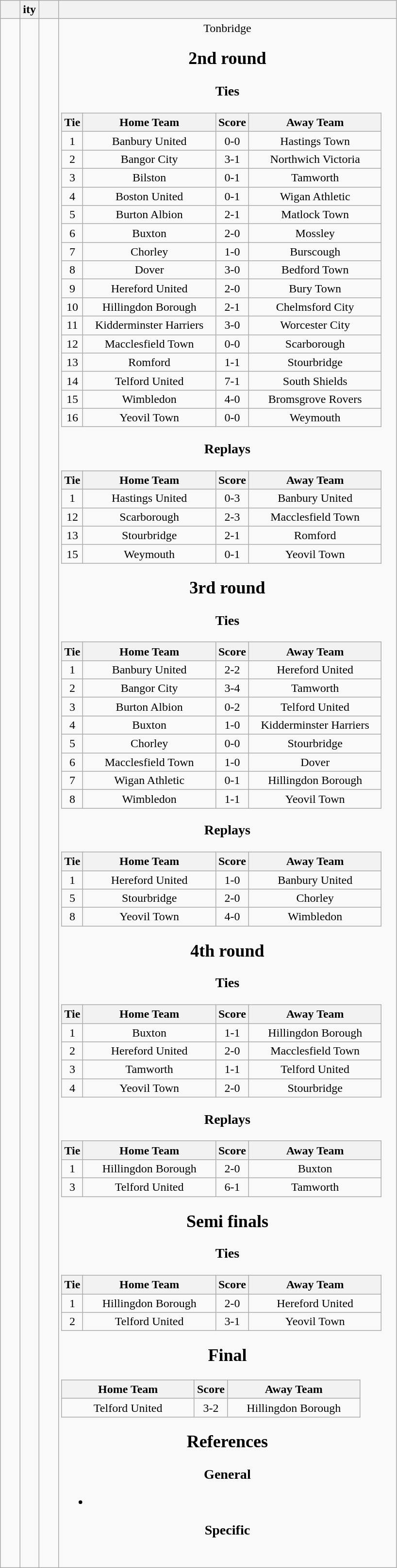<table class="wikitable" style="text-align:center;">
<tr>
<th width=20></th>
<th>ity</th>
<th width=20></th>
<th></th>
</tr>
<tr>
<td></td>
<td></td>
<td></td>
<td>Tonbridge<br><h2>2nd round</h2><h3>Ties</h3><table class="wikitable" style="text-align:center;">
<tr>
<th width=20>Tie</th>
<th width=175>Home Team</th>
<th width=20>Score</th>
<th width=175>Away Team</th>
</tr>
<tr>
<td>1</td>
<td>Banbury United</td>
<td>0-0</td>
<td>Hastings Town</td>
</tr>
<tr>
<td>2</td>
<td>Bangor City</td>
<td>3-1</td>
<td>Northwich Victoria</td>
</tr>
<tr>
<td>3</td>
<td>Bilston</td>
<td>0-1</td>
<td>Tamworth</td>
</tr>
<tr>
<td>4</td>
<td>Boston United</td>
<td>0-1</td>
<td>Wigan Athletic</td>
</tr>
<tr>
<td>5</td>
<td>Burton Albion</td>
<td>2-1</td>
<td>Matlock Town</td>
</tr>
<tr>
<td>6</td>
<td>Buxton</td>
<td>2-0</td>
<td>Mossley</td>
</tr>
<tr>
<td>7</td>
<td>Chorley</td>
<td>1-0</td>
<td>Burscough</td>
</tr>
<tr>
<td>8</td>
<td>Dover</td>
<td>3-0</td>
<td>Bedford Town</td>
</tr>
<tr>
<td>9</td>
<td>Hereford United</td>
<td>2-0</td>
<td>Bury Town</td>
</tr>
<tr>
<td>10</td>
<td>Hillingdon Borough</td>
<td>2-1</td>
<td>Chelmsford City</td>
</tr>
<tr>
<td>11</td>
<td>Kidderminster Harriers</td>
<td>3-0</td>
<td>Worcester City</td>
</tr>
<tr>
<td>12</td>
<td>Macclesfield Town</td>
<td>0-0</td>
<td>Scarborough</td>
</tr>
<tr>
<td>13</td>
<td>Romford</td>
<td>1-1</td>
<td>Stourbridge</td>
</tr>
<tr>
<td>14</td>
<td>Telford United</td>
<td>7-1</td>
<td>South Shields</td>
</tr>
<tr>
<td>15</td>
<td>Wimbledon</td>
<td>4-0</td>
<td>Bromsgrove Rovers</td>
</tr>
<tr>
<td>16</td>
<td>Yeovil Town</td>
<td>0-0</td>
<td>Weymouth</td>
</tr>
</table>
<h3>Replays</h3><table class="wikitable" style="text-align:center;">
<tr>
<th width=20>Tie</th>
<th width=175>Home Team</th>
<th width=20>Score</th>
<th width=175>Away Team</th>
</tr>
<tr>
<td>1</td>
<td>Hastings United</td>
<td>0-3</td>
<td>Banbury United</td>
</tr>
<tr>
<td>12</td>
<td>Scarborough</td>
<td>2-3</td>
<td>Macclesfield Town</td>
</tr>
<tr>
<td>13</td>
<td>Stourbridge</td>
<td>2-1</td>
<td>Romford</td>
</tr>
<tr>
<td>15</td>
<td>Weymouth</td>
<td>0-1</td>
<td>Yeovil Town</td>
</tr>
</table>
<h2>3rd round</h2><h3>Ties</h3><table class="wikitable" style="text-align:center;">
<tr>
<th width=20>Tie</th>
<th width=175>Home Team</th>
<th width=20>Score</th>
<th width=175>Away Team</th>
</tr>
<tr>
<td>1</td>
<td>Banbury United</td>
<td>2-2</td>
<td>Hereford United</td>
</tr>
<tr>
<td>2</td>
<td>Bangor City</td>
<td>3-4</td>
<td>Tamworth</td>
</tr>
<tr>
<td>3</td>
<td>Burton Albion</td>
<td>0-2</td>
<td>Telford United</td>
</tr>
<tr>
<td>4</td>
<td>Buxton</td>
<td>1-0</td>
<td>Kidderminster Harriers</td>
</tr>
<tr>
<td>5</td>
<td>Chorley</td>
<td>0-0</td>
<td>Stourbridge</td>
</tr>
<tr>
<td>6</td>
<td>Macclesfield Town</td>
<td>1-0</td>
<td>Dover</td>
</tr>
<tr>
<td>7</td>
<td>Wigan Athletic</td>
<td>0-1</td>
<td>Hillingdon Borough</td>
</tr>
<tr>
<td>8</td>
<td>Wimbledon</td>
<td>1-1</td>
<td>Yeovil Town</td>
</tr>
</table>
<h3>Replays</h3><table class="wikitable" style="text-align:center;">
<tr>
<th width=20>Tie</th>
<th width=175>Home Team</th>
<th width=20>Score</th>
<th width=175>Away Team</th>
</tr>
<tr>
<td>1</td>
<td>Hereford United</td>
<td>1-0</td>
<td>Banbury United</td>
</tr>
<tr>
<td>5</td>
<td>Stourbridge</td>
<td>2-0</td>
<td>Chorley</td>
</tr>
<tr>
<td>8</td>
<td>Yeovil Town</td>
<td>4-0</td>
<td>Wimbledon</td>
</tr>
</table>
<h2>4th round</h2><h3>Ties</h3><table class="wikitable" style="text-align:center;">
<tr>
<th width=20>Tie</th>
<th width=175>Home Team</th>
<th width=20>Score</th>
<th width=175>Away Team</th>
</tr>
<tr>
<td>1</td>
<td>Buxton</td>
<td>1-1</td>
<td>Hillingdon Borough</td>
</tr>
<tr>
<td>2</td>
<td>Hereford United</td>
<td>2-0</td>
<td>Macclesfield Town</td>
</tr>
<tr>
<td>3</td>
<td>Tamworth</td>
<td>1-1</td>
<td>Telford United</td>
</tr>
<tr>
<td>4</td>
<td>Yeovil Town</td>
<td>2-0</td>
<td>Stourbridge</td>
</tr>
</table>
<h3>Replays</h3><table class="wikitable" style="text-align:center;">
<tr>
<th width=20>Tie</th>
<th width=175>Home Team</th>
<th width=20>Score</th>
<th width=175>Away Team</th>
</tr>
<tr>
<td>1</td>
<td>Hillingdon Borough</td>
<td>2-0</td>
<td>Buxton</td>
</tr>
<tr>
<td>3</td>
<td>Telford United</td>
<td>6-1</td>
<td>Tamworth</td>
</tr>
</table>
<h2>Semi finals</h2><h3>Ties</h3><table class="wikitable" style="text-align:center;">
<tr>
<th width=20>Tie</th>
<th width=175>Home Team</th>
<th width=20>Score</th>
<th width=175>Away Team</th>
</tr>
<tr>
<td>1</td>
<td>Hillingdon Borough</td>
<td>2-0</td>
<td>Hereford United</td>
</tr>
<tr>
<td>2</td>
<td>Telford United</td>
<td>3-1</td>
<td>Yeovil Town</td>
</tr>
</table>
<h2>Final</h2><table class="wikitable" style="text-align:center;">
<tr>
<th width=175>Home Team</th>
<th width=20>Score</th>
<th width=175>Away Team</th>
</tr>
<tr>
<td>Telford United</td>
<td>3-2</td>
<td>Hillingdon Borough</td>
</tr>
</table>
<h2>References</h2><h3>General</h3><ul><li></li></ul><h3>Specific</h3><br>

</td>
</tr>
</table>
